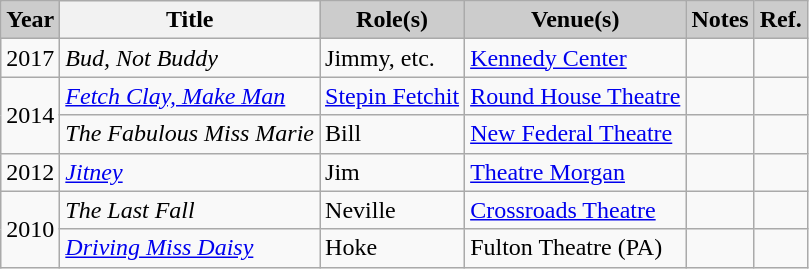<table class="wikitable">
<tr style="text-align:center;">
<th style="background:#ccc;">Year</th>
<th style="bacekground:#ccc;">Title</th>
<th style="background:#ccc;">Role(s)</th>
<th style="background:#ccc;">Venue(s)</th>
<th style="background:#ccc;">Notes</th>
<th style="background:#ccc;">Ref.</th>
</tr>
<tr>
<td>2017</td>
<td><em>Bud, Not Buddy</em></td>
<td>Jimmy, etc.</td>
<td><a href='#'>Kennedy Center</a></td>
<td></td>
<td></td>
</tr>
<tr>
<td rowspan=2>2014</td>
<td><em><a href='#'>Fetch Clay, Make Man</a></em></td>
<td><a href='#'>Stepin Fetchit</a></td>
<td><a href='#'>Round House Theatre</a></td>
<td></td>
<td></td>
</tr>
<tr>
<td><em>The Fabulous Miss Marie</em></td>
<td>Bill</td>
<td><a href='#'>New Federal Theatre</a></td>
<td></td>
<td></td>
</tr>
<tr>
<td>2012</td>
<td><em><a href='#'>Jitney</a></em></td>
<td>Jim</td>
<td><a href='#'>Theatre Morgan</a></td>
<td></td>
<td></td>
</tr>
<tr>
<td rowspan=2>2010</td>
<td><em>The Last Fall</em></td>
<td>Neville</td>
<td><a href='#'>Crossroads Theatre</a></td>
<td></td>
<td></td>
</tr>
<tr>
<td><em><a href='#'>Driving Miss Daisy</a></em></td>
<td>Hoke</td>
<td>Fulton Theatre (PA)</td>
<td></td>
<td></td>
</tr>
</table>
